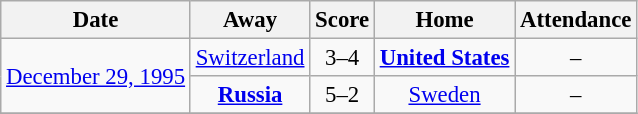<table class="wikitable" style="font-size: 95%;text-align: center;">
<tr>
<th>Date</th>
<th>Away</th>
<th>Score</th>
<th>Home</th>
<th>Attendance</th>
</tr>
<tr>
<td rowspan=2><a href='#'>December 29, 1995</a></td>
<td><a href='#'>Switzerland</a></td>
<td>3–4</td>
<td><strong><a href='#'>United States</a></strong></td>
<td>–</td>
</tr>
<tr>
<td><strong><a href='#'>Russia</a></strong></td>
<td>5–2</td>
<td><a href='#'>Sweden</a></td>
<td>–</td>
</tr>
<tr>
</tr>
</table>
